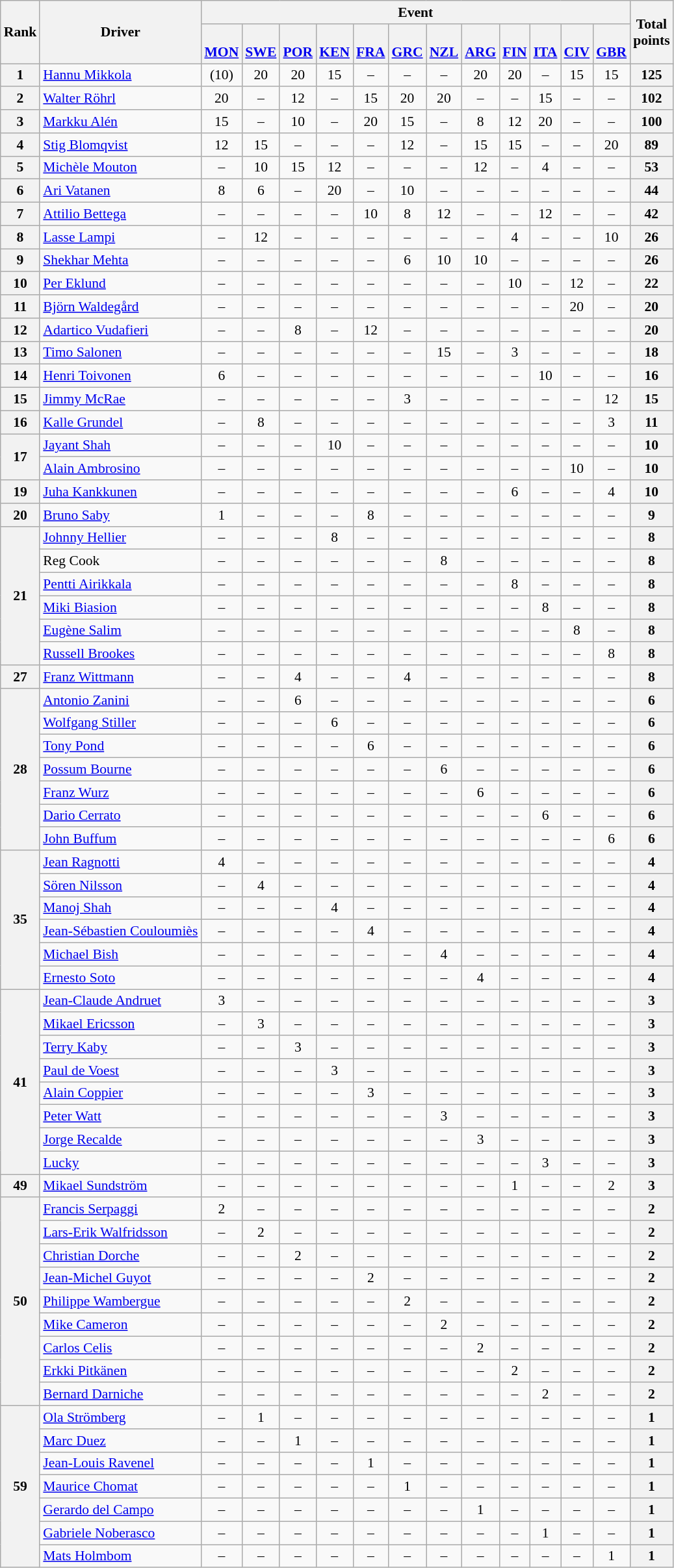<table class="wikitable" style="text-align:center;font-size:90%;">
<tr>
<th rowspan=2>Rank</th>
<th rowspan=2>Driver</th>
<th colspan=12>Event</th>
<th rowspan=2>Total<br>points</th>
</tr>
<tr valign="bottom">
<th><br><a href='#'>MON</a></th>
<th><br><a href='#'>SWE</a></th>
<th><br><a href='#'>POR</a></th>
<th><br><a href='#'>KEN</a></th>
<th><br><a href='#'>FRA</a></th>
<th><br><a href='#'>GRC</a></th>
<th><br><a href='#'>NZL</a></th>
<th><br><a href='#'>ARG</a></th>
<th><br><a href='#'>FIN</a></th>
<th><br><a href='#'>ITA</a></th>
<th><br><a href='#'>CIV</a></th>
<th><br><a href='#'>GBR</a></th>
</tr>
<tr>
<th>1</th>
<td align=left> <a href='#'>Hannu Mikkola</a></td>
<td>(10)</td>
<td>20</td>
<td>20</td>
<td>15</td>
<td>–</td>
<td>–</td>
<td>–</td>
<td>20</td>
<td>20</td>
<td>–</td>
<td>15</td>
<td>15</td>
<th>125</th>
</tr>
<tr>
<th>2</th>
<td align=left> <a href='#'>Walter Röhrl</a></td>
<td>20</td>
<td>–</td>
<td>12</td>
<td>–</td>
<td>15</td>
<td>20</td>
<td>20</td>
<td>–</td>
<td>–</td>
<td>15</td>
<td>–</td>
<td>–</td>
<th>102</th>
</tr>
<tr>
<th>3</th>
<td align=left> <a href='#'>Markku Alén</a></td>
<td>15</td>
<td>–</td>
<td>10</td>
<td>–</td>
<td>20</td>
<td>15</td>
<td>–</td>
<td>8</td>
<td>12</td>
<td>20</td>
<td>–</td>
<td>–</td>
<th>100</th>
</tr>
<tr>
<th>4</th>
<td align=left> <a href='#'>Stig Blomqvist</a></td>
<td>12</td>
<td>15</td>
<td>–</td>
<td>–</td>
<td>–</td>
<td>12</td>
<td>–</td>
<td>15</td>
<td>15</td>
<td>–</td>
<td>–</td>
<td>20</td>
<th>89</th>
</tr>
<tr>
<th>5</th>
<td align=left> <a href='#'>Michèle Mouton</a></td>
<td>–</td>
<td>10</td>
<td>15</td>
<td>12</td>
<td>–</td>
<td>–</td>
<td>–</td>
<td>12</td>
<td>–</td>
<td>4</td>
<td>–</td>
<td>–</td>
<th>53</th>
</tr>
<tr>
<th>6</th>
<td align=left> <a href='#'>Ari Vatanen</a></td>
<td>8</td>
<td>6</td>
<td>–</td>
<td>20</td>
<td>–</td>
<td>10</td>
<td>–</td>
<td>–</td>
<td>–</td>
<td>–</td>
<td>–</td>
<td>–</td>
<th>44</th>
</tr>
<tr>
<th>7</th>
<td align=left> <a href='#'>Attilio Bettega</a></td>
<td>–</td>
<td>–</td>
<td>–</td>
<td>–</td>
<td>10</td>
<td>8</td>
<td>12</td>
<td>–</td>
<td>–</td>
<td>12</td>
<td>–</td>
<td>–</td>
<th>42</th>
</tr>
<tr>
<th>8</th>
<td align=left> <a href='#'>Lasse Lampi</a></td>
<td>–</td>
<td>12</td>
<td>–</td>
<td>–</td>
<td>–</td>
<td>–</td>
<td>–</td>
<td>–</td>
<td>4</td>
<td>–</td>
<td>–</td>
<td>10</td>
<th>26</th>
</tr>
<tr>
<th>9</th>
<td align=left> <a href='#'>Shekhar Mehta</a></td>
<td>–</td>
<td>–</td>
<td>–</td>
<td>–</td>
<td>–</td>
<td>6</td>
<td>10</td>
<td>10</td>
<td>–</td>
<td>–</td>
<td>–</td>
<td>–</td>
<th>26</th>
</tr>
<tr>
<th>10</th>
<td align=left> <a href='#'>Per Eklund</a></td>
<td>–</td>
<td>–</td>
<td>–</td>
<td>–</td>
<td>–</td>
<td>–</td>
<td>–</td>
<td>–</td>
<td>10</td>
<td>–</td>
<td>12</td>
<td>–</td>
<th>22</th>
</tr>
<tr>
<th>11</th>
<td align=left> <a href='#'>Björn Waldegård</a></td>
<td>–</td>
<td>–</td>
<td>–</td>
<td>–</td>
<td>–</td>
<td>–</td>
<td>–</td>
<td>–</td>
<td>–</td>
<td>–</td>
<td>20</td>
<td>–</td>
<th>20</th>
</tr>
<tr>
<th>12</th>
<td align=left> <a href='#'>Adartico Vudafieri</a></td>
<td>–</td>
<td>–</td>
<td>8</td>
<td>–</td>
<td>12</td>
<td>–</td>
<td>–</td>
<td>–</td>
<td>–</td>
<td>–</td>
<td>–</td>
<td>–</td>
<th>20</th>
</tr>
<tr>
<th>13</th>
<td align=left> <a href='#'>Timo Salonen</a></td>
<td>–</td>
<td>–</td>
<td>–</td>
<td>–</td>
<td>–</td>
<td>–</td>
<td>15</td>
<td>–</td>
<td>3</td>
<td>–</td>
<td>–</td>
<td>–</td>
<th>18</th>
</tr>
<tr>
<th>14</th>
<td align=left> <a href='#'>Henri Toivonen</a></td>
<td>6</td>
<td>–</td>
<td>–</td>
<td>–</td>
<td>–</td>
<td>–</td>
<td>–</td>
<td>–</td>
<td>–</td>
<td>10</td>
<td>–</td>
<td>–</td>
<th>16</th>
</tr>
<tr>
<th>15</th>
<td align=left> <a href='#'>Jimmy McRae</a></td>
<td>–</td>
<td>–</td>
<td>–</td>
<td>–</td>
<td>–</td>
<td>3</td>
<td>–</td>
<td>–</td>
<td>–</td>
<td>–</td>
<td>–</td>
<td>12</td>
<th>15</th>
</tr>
<tr>
<th>16</th>
<td align=left> <a href='#'>Kalle Grundel</a></td>
<td>–</td>
<td>8</td>
<td>–</td>
<td>–</td>
<td>–</td>
<td>–</td>
<td>–</td>
<td>–</td>
<td>–</td>
<td>–</td>
<td>–</td>
<td>3</td>
<th>11</th>
</tr>
<tr>
<th rowspan=2>17</th>
<td align=left> <a href='#'>Jayant Shah</a></td>
<td>–</td>
<td>–</td>
<td>–</td>
<td>10</td>
<td>–</td>
<td>–</td>
<td>–</td>
<td>–</td>
<td>–</td>
<td>–</td>
<td>–</td>
<td>–</td>
<th>10</th>
</tr>
<tr>
<td align=left> <a href='#'>Alain Ambrosino</a></td>
<td>–</td>
<td>–</td>
<td>–</td>
<td>–</td>
<td>–</td>
<td>–</td>
<td>–</td>
<td>–</td>
<td>–</td>
<td>–</td>
<td>10</td>
<td>–</td>
<th>10</th>
</tr>
<tr>
<th>19</th>
<td align=left> <a href='#'>Juha Kankkunen</a></td>
<td>–</td>
<td>–</td>
<td>–</td>
<td>–</td>
<td>–</td>
<td>–</td>
<td>–</td>
<td>–</td>
<td>6</td>
<td>–</td>
<td>–</td>
<td>4</td>
<th>10</th>
</tr>
<tr>
<th>20</th>
<td align=left> <a href='#'>Bruno Saby</a></td>
<td>1</td>
<td>–</td>
<td>–</td>
<td>–</td>
<td>8</td>
<td>–</td>
<td>–</td>
<td>–</td>
<td>–</td>
<td>–</td>
<td>–</td>
<td>–</td>
<th>9</th>
</tr>
<tr>
<th rowspan=6>21</th>
<td align=left> <a href='#'>Johnny Hellier</a></td>
<td>–</td>
<td>–</td>
<td>–</td>
<td>8</td>
<td>–</td>
<td>–</td>
<td>–</td>
<td>–</td>
<td>–</td>
<td>–</td>
<td>–</td>
<td>–</td>
<th>8</th>
</tr>
<tr>
<td align=left> Reg Cook</td>
<td>–</td>
<td>–</td>
<td>–</td>
<td>–</td>
<td>–</td>
<td>–</td>
<td>8</td>
<td>–</td>
<td>–</td>
<td>–</td>
<td>–</td>
<td>–</td>
<th>8</th>
</tr>
<tr>
<td align=left> <a href='#'>Pentti Airikkala</a></td>
<td>–</td>
<td>–</td>
<td>–</td>
<td>–</td>
<td>–</td>
<td>–</td>
<td>–</td>
<td>–</td>
<td>8</td>
<td>–</td>
<td>–</td>
<td>–</td>
<th>8</th>
</tr>
<tr>
<td align=left> <a href='#'>Miki Biasion</a></td>
<td>–</td>
<td>–</td>
<td>–</td>
<td>–</td>
<td>–</td>
<td>–</td>
<td>–</td>
<td>–</td>
<td>–</td>
<td>8</td>
<td>–</td>
<td>–</td>
<th>8</th>
</tr>
<tr>
<td align=left> <a href='#'>Eugène Salim</a></td>
<td>–</td>
<td>–</td>
<td>–</td>
<td>–</td>
<td>–</td>
<td>–</td>
<td>–</td>
<td>–</td>
<td>–</td>
<td>–</td>
<td>8</td>
<td>–</td>
<th>8</th>
</tr>
<tr>
<td align=left> <a href='#'>Russell Brookes</a></td>
<td>–</td>
<td>–</td>
<td>–</td>
<td>–</td>
<td>–</td>
<td>–</td>
<td>–</td>
<td>–</td>
<td>–</td>
<td>–</td>
<td>–</td>
<td>8</td>
<th>8</th>
</tr>
<tr>
<th>27</th>
<td align=left> <a href='#'>Franz Wittmann</a></td>
<td>–</td>
<td>–</td>
<td>4</td>
<td>–</td>
<td>–</td>
<td>4</td>
<td>–</td>
<td>–</td>
<td>–</td>
<td>–</td>
<td>–</td>
<td>–</td>
<th>8</th>
</tr>
<tr>
<th rowspan=7>28</th>
<td align=left> <a href='#'>Antonio Zanini</a></td>
<td>–</td>
<td>–</td>
<td>6</td>
<td>–</td>
<td>–</td>
<td>–</td>
<td>–</td>
<td>–</td>
<td>–</td>
<td>–</td>
<td>–</td>
<td>–</td>
<th>6</th>
</tr>
<tr>
<td align=left> <a href='#'>Wolfgang Stiller</a></td>
<td>–</td>
<td>–</td>
<td>–</td>
<td>6</td>
<td>–</td>
<td>–</td>
<td>–</td>
<td>–</td>
<td>–</td>
<td>–</td>
<td>–</td>
<td>–</td>
<th>6</th>
</tr>
<tr>
<td align=left> <a href='#'>Tony Pond</a></td>
<td>–</td>
<td>–</td>
<td>–</td>
<td>–</td>
<td>6</td>
<td>–</td>
<td>–</td>
<td>–</td>
<td>–</td>
<td>–</td>
<td>–</td>
<td>–</td>
<th>6</th>
</tr>
<tr>
<td align=left> <a href='#'>Possum Bourne</a></td>
<td>–</td>
<td>–</td>
<td>–</td>
<td>–</td>
<td>–</td>
<td>–</td>
<td>6</td>
<td>–</td>
<td>–</td>
<td>–</td>
<td>–</td>
<td>–</td>
<th>6</th>
</tr>
<tr>
<td align=left> <a href='#'>Franz Wurz</a></td>
<td>–</td>
<td>–</td>
<td>–</td>
<td>–</td>
<td>–</td>
<td>–</td>
<td>–</td>
<td>6</td>
<td>–</td>
<td>–</td>
<td>–</td>
<td>–</td>
<th>6</th>
</tr>
<tr>
<td align=left> <a href='#'>Dario Cerrato</a></td>
<td>–</td>
<td>–</td>
<td>–</td>
<td>–</td>
<td>–</td>
<td>–</td>
<td>–</td>
<td>–</td>
<td>–</td>
<td>6</td>
<td>–</td>
<td>–</td>
<th>6</th>
</tr>
<tr>
<td align=left> <a href='#'>John Buffum</a></td>
<td>–</td>
<td>–</td>
<td>–</td>
<td>–</td>
<td>–</td>
<td>–</td>
<td>–</td>
<td>–</td>
<td>–</td>
<td>–</td>
<td>–</td>
<td>6</td>
<th>6</th>
</tr>
<tr>
<th rowspan=6>35</th>
<td align=left> <a href='#'>Jean Ragnotti</a></td>
<td>4</td>
<td>–</td>
<td>–</td>
<td>–</td>
<td>–</td>
<td>–</td>
<td>–</td>
<td>–</td>
<td>–</td>
<td>–</td>
<td>–</td>
<td>–</td>
<th>4</th>
</tr>
<tr>
<td align=left> <a href='#'>Sören Nilsson</a></td>
<td>–</td>
<td>4</td>
<td>–</td>
<td>–</td>
<td>–</td>
<td>–</td>
<td>–</td>
<td>–</td>
<td>–</td>
<td>–</td>
<td>–</td>
<td>–</td>
<th>4</th>
</tr>
<tr>
<td align=left> <a href='#'>Manoj Shah</a></td>
<td>–</td>
<td>–</td>
<td>–</td>
<td>4</td>
<td>–</td>
<td>–</td>
<td>–</td>
<td>–</td>
<td>–</td>
<td>–</td>
<td>–</td>
<td>–</td>
<th>4</th>
</tr>
<tr>
<td align=left> <a href='#'>Jean-Sébastien Couloumiès</a></td>
<td>–</td>
<td>–</td>
<td>–</td>
<td>–</td>
<td>4</td>
<td>–</td>
<td>–</td>
<td>–</td>
<td>–</td>
<td>–</td>
<td>–</td>
<td>–</td>
<th>4</th>
</tr>
<tr>
<td align=left> <a href='#'>Michael Bish</a></td>
<td>–</td>
<td>–</td>
<td>–</td>
<td>–</td>
<td>–</td>
<td>–</td>
<td>4</td>
<td>–</td>
<td>–</td>
<td>–</td>
<td>–</td>
<td>–</td>
<th>4</th>
</tr>
<tr>
<td align=left> <a href='#'>Ernesto Soto</a></td>
<td>–</td>
<td>–</td>
<td>–</td>
<td>–</td>
<td>–</td>
<td>–</td>
<td>–</td>
<td>4</td>
<td>–</td>
<td>–</td>
<td>–</td>
<td>–</td>
<th>4</th>
</tr>
<tr>
<th rowspan=8>41</th>
<td align=left> <a href='#'>Jean-Claude Andruet</a></td>
<td>3</td>
<td>–</td>
<td>–</td>
<td>–</td>
<td>–</td>
<td>–</td>
<td>–</td>
<td>–</td>
<td>–</td>
<td>–</td>
<td>–</td>
<td>–</td>
<th>3</th>
</tr>
<tr>
<td align=left> <a href='#'>Mikael Ericsson</a></td>
<td>–</td>
<td>3</td>
<td>–</td>
<td>–</td>
<td>–</td>
<td>–</td>
<td>–</td>
<td>–</td>
<td>–</td>
<td>–</td>
<td>–</td>
<td>–</td>
<th>3</th>
</tr>
<tr>
<td align=left> <a href='#'>Terry Kaby</a></td>
<td>–</td>
<td>–</td>
<td>3</td>
<td>–</td>
<td>–</td>
<td>–</td>
<td>–</td>
<td>–</td>
<td>–</td>
<td>–</td>
<td>–</td>
<td>–</td>
<th>3</th>
</tr>
<tr>
<td align=left> <a href='#'>Paul de Voest</a></td>
<td>–</td>
<td>–</td>
<td>–</td>
<td>3</td>
<td>–</td>
<td>–</td>
<td>–</td>
<td>–</td>
<td>–</td>
<td>–</td>
<td>–</td>
<td>–</td>
<th>3</th>
</tr>
<tr>
<td align=left> <a href='#'>Alain Coppier</a></td>
<td>–</td>
<td>–</td>
<td>–</td>
<td>–</td>
<td>3</td>
<td>–</td>
<td>–</td>
<td>–</td>
<td>–</td>
<td>–</td>
<td>–</td>
<td>–</td>
<th>3</th>
</tr>
<tr>
<td align=left> <a href='#'>Peter Watt</a></td>
<td>–</td>
<td>–</td>
<td>–</td>
<td>–</td>
<td>–</td>
<td>–</td>
<td>3</td>
<td>–</td>
<td>–</td>
<td>–</td>
<td>–</td>
<td>–</td>
<th>3</th>
</tr>
<tr>
<td align=left> <a href='#'>Jorge Recalde</a></td>
<td>–</td>
<td>–</td>
<td>–</td>
<td>–</td>
<td>–</td>
<td>–</td>
<td>–</td>
<td>3</td>
<td>–</td>
<td>–</td>
<td>–</td>
<td>–</td>
<th>3</th>
</tr>
<tr>
<td align=left> <a href='#'>Lucky</a></td>
<td>–</td>
<td>–</td>
<td>–</td>
<td>–</td>
<td>–</td>
<td>–</td>
<td>–</td>
<td>–</td>
<td>–</td>
<td>3</td>
<td>–</td>
<td>–</td>
<th>3</th>
</tr>
<tr>
<th>49</th>
<td align=left> <a href='#'>Mikael Sundström</a></td>
<td>–</td>
<td>–</td>
<td>–</td>
<td>–</td>
<td>–</td>
<td>–</td>
<td>–</td>
<td>–</td>
<td>1</td>
<td>–</td>
<td>–</td>
<td>2</td>
<th>3</th>
</tr>
<tr>
<th rowspan=9>50</th>
<td align=left> <a href='#'>Francis Serpaggi</a></td>
<td>2</td>
<td>–</td>
<td>–</td>
<td>–</td>
<td>–</td>
<td>–</td>
<td>–</td>
<td>–</td>
<td>–</td>
<td>–</td>
<td>–</td>
<td>–</td>
<th>2</th>
</tr>
<tr>
<td align=left> <a href='#'>Lars-Erik Walfridsson</a></td>
<td>–</td>
<td>2</td>
<td>–</td>
<td>–</td>
<td>–</td>
<td>–</td>
<td>–</td>
<td>–</td>
<td>–</td>
<td>–</td>
<td>–</td>
<td>–</td>
<th>2</th>
</tr>
<tr>
<td align=left> <a href='#'>Christian Dorche</a></td>
<td>–</td>
<td>–</td>
<td>2</td>
<td>–</td>
<td>–</td>
<td>–</td>
<td>–</td>
<td>–</td>
<td>–</td>
<td>–</td>
<td>–</td>
<td>–</td>
<th>2</th>
</tr>
<tr>
<td align=left> <a href='#'>Jean-Michel Guyot</a></td>
<td>–</td>
<td>–</td>
<td>–</td>
<td>–</td>
<td>2</td>
<td>–</td>
<td>–</td>
<td>–</td>
<td>–</td>
<td>–</td>
<td>–</td>
<td>–</td>
<th>2</th>
</tr>
<tr>
<td align=left> <a href='#'>Philippe Wambergue</a></td>
<td>–</td>
<td>–</td>
<td>–</td>
<td>–</td>
<td>–</td>
<td>2</td>
<td>–</td>
<td>–</td>
<td>–</td>
<td>–</td>
<td>–</td>
<td>–</td>
<th>2</th>
</tr>
<tr>
<td align=left> <a href='#'>Mike Cameron</a></td>
<td>–</td>
<td>–</td>
<td>–</td>
<td>–</td>
<td>–</td>
<td>–</td>
<td>2</td>
<td>–</td>
<td>–</td>
<td>–</td>
<td>–</td>
<td>–</td>
<th>2</th>
</tr>
<tr>
<td align=left> <a href='#'>Carlos Celis</a></td>
<td>–</td>
<td>–</td>
<td>–</td>
<td>–</td>
<td>–</td>
<td>–</td>
<td>–</td>
<td>2</td>
<td>–</td>
<td>–</td>
<td>–</td>
<td>–</td>
<th>2</th>
</tr>
<tr>
<td align=left> <a href='#'>Erkki Pitkänen</a></td>
<td>–</td>
<td>–</td>
<td>–</td>
<td>–</td>
<td>–</td>
<td>–</td>
<td>–</td>
<td>–</td>
<td>2</td>
<td>–</td>
<td>–</td>
<td>–</td>
<th>2</th>
</tr>
<tr>
<td align=left> <a href='#'>Bernard Darniche</a></td>
<td>–</td>
<td>–</td>
<td>–</td>
<td>–</td>
<td>–</td>
<td>–</td>
<td>–</td>
<td>–</td>
<td>–</td>
<td>2</td>
<td>–</td>
<td>–</td>
<th>2</th>
</tr>
<tr>
<th rowspan=7>59</th>
<td align=left> <a href='#'>Ola Strömberg</a></td>
<td>–</td>
<td>1</td>
<td>–</td>
<td>–</td>
<td>–</td>
<td>–</td>
<td>–</td>
<td>–</td>
<td>–</td>
<td>–</td>
<td>–</td>
<td>–</td>
<th>1</th>
</tr>
<tr>
<td align=left> <a href='#'>Marc Duez</a></td>
<td>–</td>
<td>–</td>
<td>1</td>
<td>–</td>
<td>–</td>
<td>–</td>
<td>–</td>
<td>–</td>
<td>–</td>
<td>–</td>
<td>–</td>
<td>–</td>
<th>1</th>
</tr>
<tr>
<td align=left> <a href='#'>Jean-Louis Ravenel</a></td>
<td>–</td>
<td>–</td>
<td>–</td>
<td>–</td>
<td>1</td>
<td>–</td>
<td>–</td>
<td>–</td>
<td>–</td>
<td>–</td>
<td>–</td>
<td>–</td>
<th>1</th>
</tr>
<tr>
<td align=left> <a href='#'>Maurice Chomat</a></td>
<td>–</td>
<td>–</td>
<td>–</td>
<td>–</td>
<td>–</td>
<td>1</td>
<td>–</td>
<td>–</td>
<td>–</td>
<td>–</td>
<td>–</td>
<td>–</td>
<th>1</th>
</tr>
<tr>
<td align=left> <a href='#'>Gerardo del Campo</a></td>
<td>–</td>
<td>–</td>
<td>–</td>
<td>–</td>
<td>–</td>
<td>–</td>
<td>–</td>
<td>1</td>
<td>–</td>
<td>–</td>
<td>–</td>
<td>–</td>
<th>1</th>
</tr>
<tr>
<td align=left> <a href='#'>Gabriele Noberasco</a></td>
<td>–</td>
<td>–</td>
<td>–</td>
<td>–</td>
<td>–</td>
<td>–</td>
<td>–</td>
<td>–</td>
<td>–</td>
<td>1</td>
<td>–</td>
<td>–</td>
<th>1</th>
</tr>
<tr>
<td align=left> <a href='#'>Mats Holmbom</a></td>
<td>–</td>
<td>–</td>
<td>–</td>
<td>–</td>
<td>–</td>
<td>–</td>
<td>–</td>
<td>–</td>
<td>–</td>
<td>–</td>
<td>–</td>
<td>1</td>
<th>1</th>
</tr>
</table>
